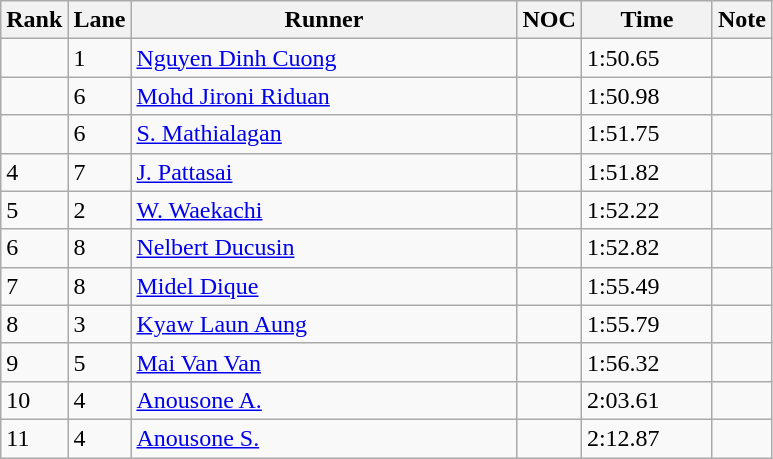<table class="wikitable sortable" style="text-align:Left">
<tr>
<th width=10>Rank</th>
<th width=10>Lane</th>
<th width=250>Runner</th>
<th width=10>NOC</th>
<th width=80>Time</th>
<th width=10>Note</th>
</tr>
<tr>
<td></td>
<td>1</td>
<td><a href='#'>Nguyen Dinh Cuong</a></td>
<td></td>
<td>1:50.65</td>
<td></td>
</tr>
<tr>
<td></td>
<td>6</td>
<td><a href='#'>Mohd Jironi Riduan</a></td>
<td></td>
<td>1:50.98</td>
<td></td>
</tr>
<tr>
<td></td>
<td>6</td>
<td><a href='#'>S. Mathialagan</a></td>
<td></td>
<td>1:51.75</td>
<td></td>
</tr>
<tr>
<td>4</td>
<td>7</td>
<td><a href='#'>J. Pattasai</a></td>
<td></td>
<td>1:51.82</td>
<td></td>
</tr>
<tr>
<td>5</td>
<td>2</td>
<td><a href='#'>W. Waekachi</a></td>
<td></td>
<td>1:52.22</td>
<td></td>
</tr>
<tr>
<td>6</td>
<td>8</td>
<td><a href='#'>Nelbert Ducusin</a></td>
<td></td>
<td>1:52.82</td>
<td></td>
</tr>
<tr>
<td>7</td>
<td>8</td>
<td><a href='#'>Midel Dique</a></td>
<td></td>
<td>1:55.49</td>
<td></td>
</tr>
<tr>
<td>8</td>
<td>3</td>
<td><a href='#'>Kyaw Laun Aung</a></td>
<td></td>
<td>1:55.79</td>
<td></td>
</tr>
<tr>
<td>9</td>
<td>5</td>
<td><a href='#'>Mai Van Van</a></td>
<td></td>
<td>1:56.32</td>
<td></td>
</tr>
<tr>
<td>10</td>
<td>4</td>
<td><a href='#'>Anousone A.</a></td>
<td></td>
<td>2:03.61</td>
<td></td>
</tr>
<tr>
<td>11</td>
<td>4</td>
<td><a href='#'>Anousone S.</a></td>
<td></td>
<td>2:12.87</td>
<td></td>
</tr>
</table>
